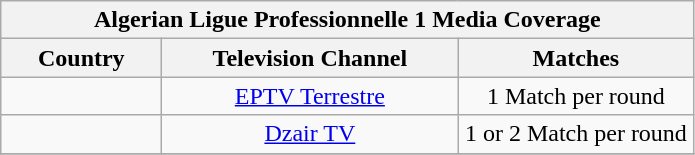<table class="wikitable" align="center">
<tr>
<th colspan=3>Algerian Ligue Professionnelle 1 Media Coverage</th>
</tr>
<tr>
<th style="width:100px;">Country</th>
<th style="width:190px;">Television Channel</th>
<th style="width:150px;">Matches</th>
</tr>
<tr>
<td align=Center></td>
<td align=Center><a href='#'>EPTV Terrestre</a></td>
<td align=Center>1 Match per round</td>
</tr>
<tr>
<td align=Center></td>
<td align=Center><a href='#'>Dzair TV</a></td>
<td align=Center>1 or 2 Match per round</td>
</tr>
<tr>
</tr>
</table>
